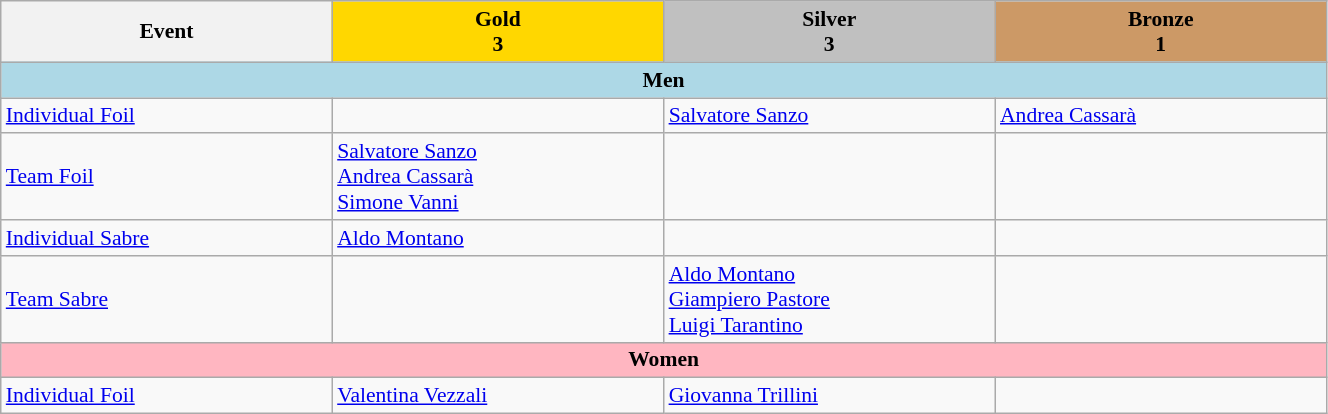<table class="wikitable" width=70% style="font-size:90%; text-align:left;">
<tr>
<th width=25%>Event</th>
<th width=25% style="background-color:gold">Gold<br>3</th>
<th width=25% style="background-color:silver">Silver<br>3</th>
<th width=25% style="background-color:#cc9966">Bronze<br>1</th>
</tr>
<tr>
<td colspan=4 align=center bgcolor=lightblue><strong>Men</strong></td>
</tr>
<tr>
<td><a href='#'>Individual Foil</a></td>
<td></td>
<td><a href='#'>Salvatore Sanzo</a></td>
<td><a href='#'>Andrea Cassarà</a></td>
</tr>
<tr>
<td><a href='#'>Team Foil</a></td>
<td><a href='#'>Salvatore Sanzo</a><br><a href='#'>Andrea Cassarà</a><br><a href='#'>Simone Vanni</a></td>
<td></td>
<td></td>
</tr>
<tr>
<td><a href='#'>Individual Sabre</a></td>
<td><a href='#'>Aldo Montano</a></td>
<td></td>
<td></td>
</tr>
<tr>
<td><a href='#'>Team Sabre</a></td>
<td></td>
<td><a href='#'>Aldo Montano</a><br><a href='#'>Giampiero Pastore</a><br><a href='#'>Luigi Tarantino</a></td>
<td></td>
</tr>
<tr>
<td colspan=4 align=center bgcolor=lightpink><strong>Women</strong></td>
</tr>
<tr>
<td><a href='#'>Individual Foil</a></td>
<td><a href='#'>Valentina Vezzali</a></td>
<td><a href='#'>Giovanna Trillini</a></td>
<td></td>
</tr>
</table>
